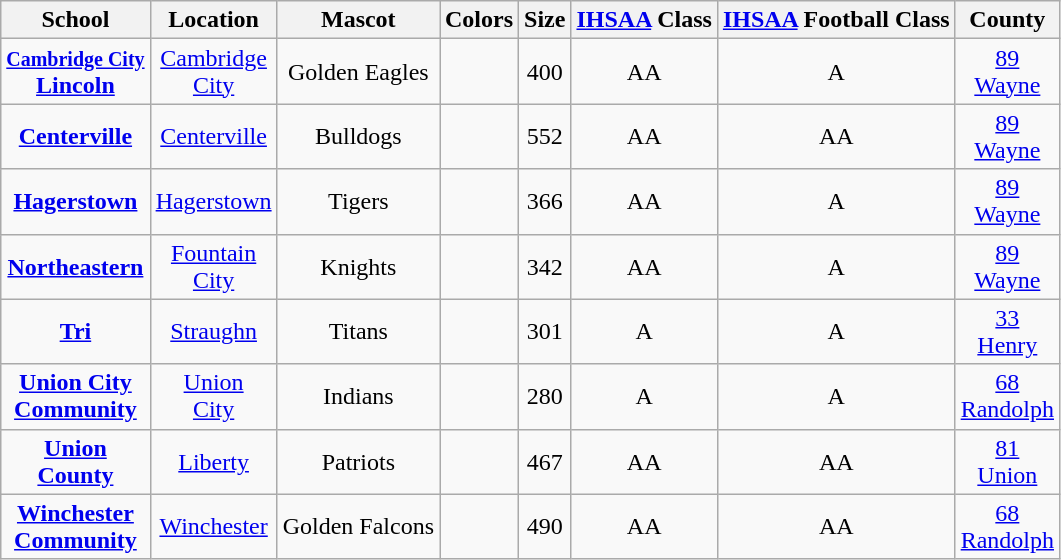<table class="wikitable" style="text-align:center;">
<tr>
<th>School</th>
<th>Location</th>
<th>Mascot</th>
<th>Colors</th>
<th>Size</th>
<th><a href='#'>IHSAA</a> Class</th>
<th><a href='#'>IHSAA</a> Football Class</th>
<th>County</th>
</tr>
<tr>
<td><strong><a href='#'><small>Cambridge City</small> <br> Lincoln</a></strong></td>
<td><a href='#'>Cambridge <br> City</a></td>
<td>Golden Eagles</td>
<td>  </td>
<td>400</td>
<td>AA</td>
<td>A</td>
<td><a href='#'>89 <br> Wayne</a></td>
</tr>
<tr>
<td><strong><a href='#'>Centerville</a></strong></td>
<td><a href='#'>Centerville</a></td>
<td>Bulldogs</td>
<td> </td>
<td>552</td>
<td>AA</td>
<td>AA</td>
<td><a href='#'>89 <br> Wayne</a></td>
</tr>
<tr>
<td><strong><a href='#'>Hagerstown</a></strong></td>
<td><a href='#'>Hagerstown</a></td>
<td>Tigers</td>
<td>  </td>
<td>366</td>
<td>AA</td>
<td>A</td>
<td><a href='#'>89 <br> Wayne</a></td>
</tr>
<tr>
<td><strong><a href='#'>Northeastern</a></strong></td>
<td><a href='#'>Fountain <br> City</a></td>
<td>Knights</td>
<td>  </td>
<td>342</td>
<td>AA</td>
<td>A</td>
<td><a href='#'>89 <br> Wayne</a></td>
</tr>
<tr>
<td><strong><a href='#'>Tri</a></strong></td>
<td><a href='#'>Straughn</a></td>
<td>Titans</td>
<td> </td>
<td>301</td>
<td>A</td>
<td>A</td>
<td><a href='#'>33 <br> Henry</a></td>
</tr>
<tr>
<td><strong><a href='#'>Union City <br> Community</a></strong></td>
<td><a href='#'>Union <br> City</a></td>
<td>Indians</td>
<td>  </td>
<td>280</td>
<td>A</td>
<td>A</td>
<td><a href='#'>68 <br> Randolph</a></td>
</tr>
<tr>
<td><strong><a href='#'>Union <br> County</a></strong></td>
<td><a href='#'>Liberty</a></td>
<td>Patriots</td>
<td>  </td>
<td>467</td>
<td>AA</td>
<td>AA</td>
<td><a href='#'>81 <br> Union</a></td>
</tr>
<tr>
<td><strong><a href='#'>Winchester <br> Community</a></strong></td>
<td><a href='#'>Winchester</a></td>
<td>Golden Falcons</td>
<td>  </td>
<td>490</td>
<td>AA</td>
<td>AA</td>
<td><a href='#'>68 <br> Randolph</a></td>
</tr>
</table>
